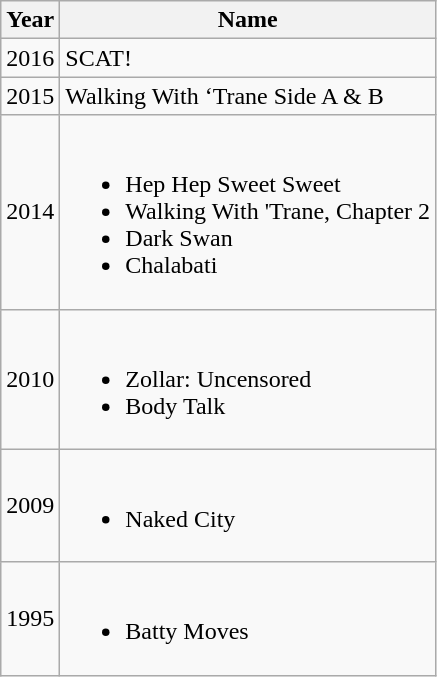<table class="wikitable">
<tr>
<th>Year</th>
<th>Name</th>
</tr>
<tr>
<td>2016</td>
<td>SCAT!</td>
</tr>
<tr>
<td>2015</td>
<td>Walking With ‘Trane Side A & B</td>
</tr>
<tr>
<td>2014</td>
<td><br><ul><li>Hep Hep Sweet Sweet</li><li>Walking With 'Trane, Chapter 2</li><li>Dark Swan</li><li>Chalabati</li></ul></td>
</tr>
<tr>
<td>2010</td>
<td><br><ul><li>Zollar: Uncensored</li><li>Body Talk</li></ul></td>
</tr>
<tr>
<td>2009</td>
<td><br><ul><li>Naked City</li></ul></td>
</tr>
<tr>
<td>1995</td>
<td><br><ul><li>Batty Moves</li></ul></td>
</tr>
</table>
